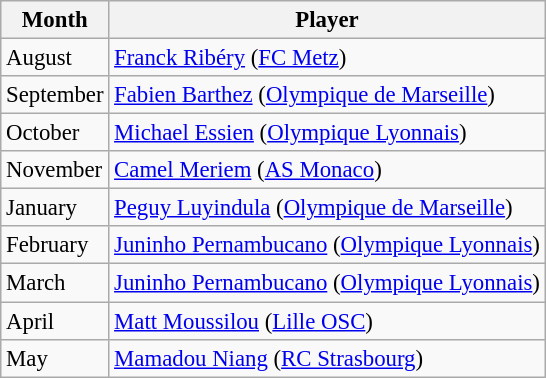<table class="wikitable" style="font-size:95%">
<tr>
<th>Month</th>
<th>Player</th>
</tr>
<tr --->
<td>August</td>
<td> <a href='#'>Franck Ribéry</a> (<a href='#'>FC Metz</a>)</td>
</tr>
<tr>
<td>September</td>
<td> <a href='#'>Fabien Barthez</a> (<a href='#'>Olympique de Marseille</a>)</td>
</tr>
<tr>
<td>October</td>
<td> <a href='#'>Michael Essien</a> (<a href='#'>Olympique Lyonnais</a>)</td>
</tr>
<tr>
<td>November</td>
<td> <a href='#'>Camel Meriem</a> (<a href='#'>AS Monaco</a>)</td>
</tr>
<tr>
<td>January</td>
<td> <a href='#'>Peguy Luyindula</a> (<a href='#'>Olympique de Marseille</a>)</td>
</tr>
<tr>
<td>February</td>
<td> <a href='#'>Juninho Pernambucano</a> (<a href='#'>Olympique Lyonnais</a>)</td>
</tr>
<tr>
<td>March</td>
<td> <a href='#'>Juninho Pernambucano</a> (<a href='#'>Olympique Lyonnais</a>)</td>
</tr>
<tr>
<td>April</td>
<td> <a href='#'>Matt Moussilou</a> (<a href='#'>Lille OSC</a>)</td>
</tr>
<tr>
<td>May</td>
<td> <a href='#'>Mamadou Niang</a> (<a href='#'>RC Strasbourg</a>)</td>
</tr>
</table>
